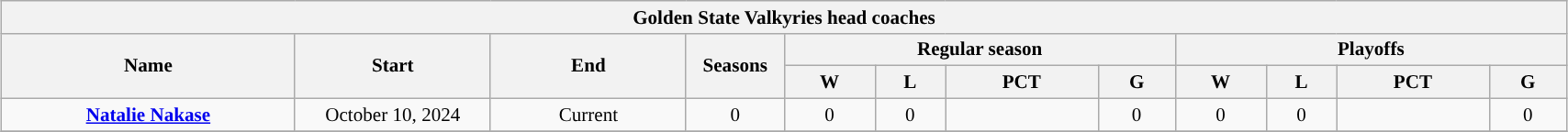<table class="wikitable" style="clear:both; margin:1.5em auto; min-width:90%; font-size:88%; text-align:center;">
<tr>
<th colspan=12>Golden State Valkyries head coaches</th>
</tr>
<tr>
<th width="15%" rowspan=2>Name</th>
<th width="10%" rowspan=2>Start</th>
<th width="10%" rowspan=2>End</th>
<th width="5%" rowspan=2>Seasons</th>
<th width="20%" colspan=4>Regular season</th>
<th width="20%" colspan=4>Playoffs</th>
</tr>
<tr>
<th>W</th>
<th>L</th>
<th>PCT</th>
<th>G</th>
<th>W</th>
<th>L</th>
<th>PCT</th>
<th>G</th>
</tr>
<tr>
<td><strong><a href='#'>Natalie Nakase</a></strong></td>
<td>October 10, 2024</td>
<td>Current</td>
<td>0</td>
<td>0</td>
<td>0</td>
<td></td>
<td>0</td>
<td>0</td>
<td>0</td>
<td></td>
<td>0</td>
</tr>
<tr>
</tr>
</table>
